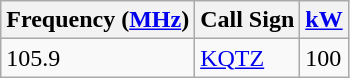<table class="wikitable">
<tr>
<th>Frequency (<a href='#'>MHz</a>)</th>
<th>Call Sign</th>
<th><a href='#'>kW</a></th>
</tr>
<tr>
<td>105.9</td>
<td><a href='#'>KQTZ</a></td>
<td>100</td>
</tr>
</table>
